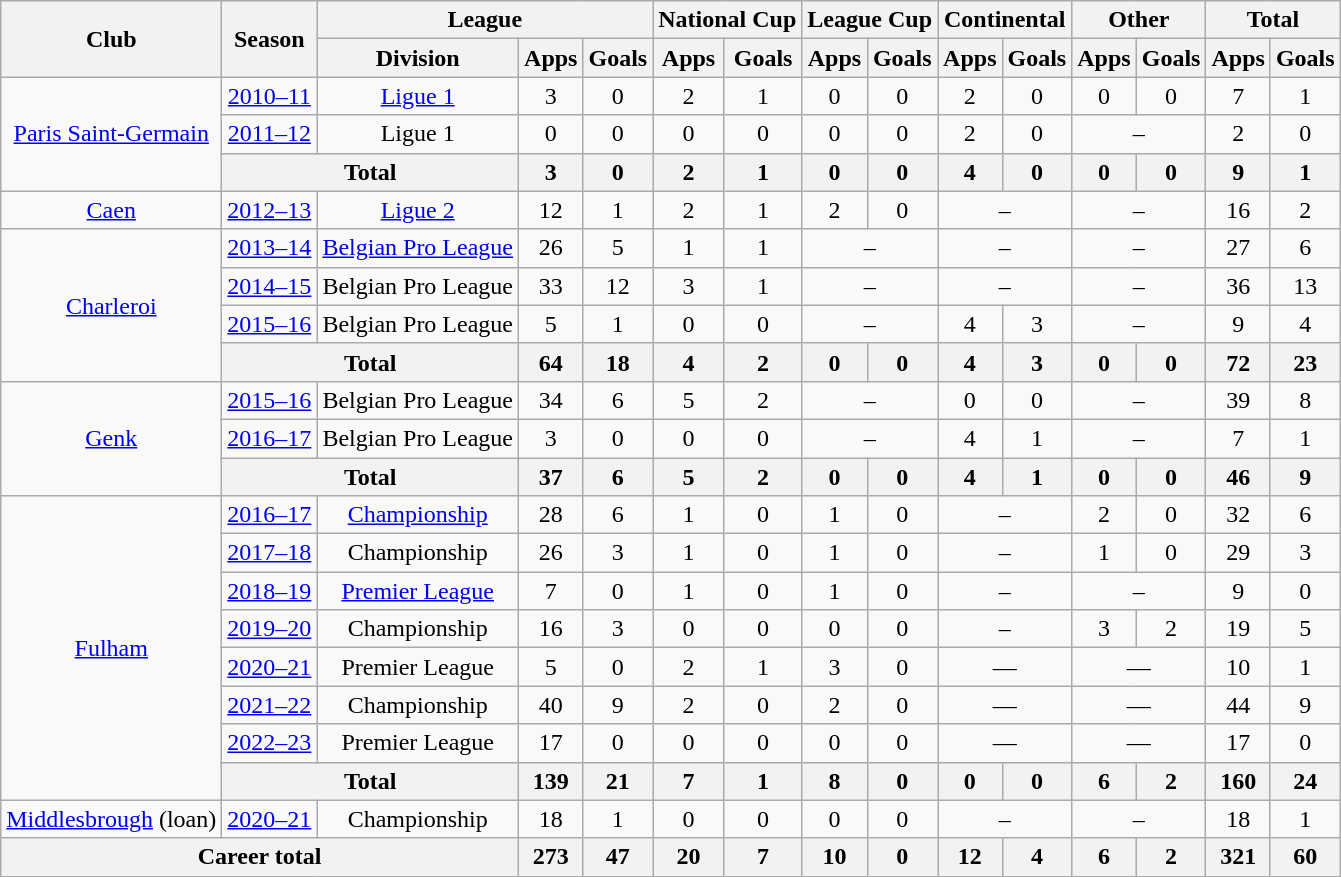<table class="wikitable" style="text-align:center">
<tr>
<th rowspan="2">Club</th>
<th rowspan="2">Season</th>
<th colspan="3">League</th>
<th colspan="2">National Cup</th>
<th colspan="2">League Cup</th>
<th colspan="2">Continental</th>
<th colspan="2">Other</th>
<th colspan="2">Total</th>
</tr>
<tr>
<th>Division</th>
<th>Apps</th>
<th>Goals</th>
<th>Apps</th>
<th>Goals</th>
<th>Apps</th>
<th>Goals</th>
<th>Apps</th>
<th>Goals</th>
<th>Apps</th>
<th>Goals</th>
<th>Apps</th>
<th>Goals</th>
</tr>
<tr>
<td rowspan="3"><a href='#'>Paris Saint-Germain</a></td>
<td><a href='#'>2010–11</a></td>
<td><a href='#'>Ligue 1</a></td>
<td>3</td>
<td>0</td>
<td>2</td>
<td>1</td>
<td>0</td>
<td>0</td>
<td>2</td>
<td>0</td>
<td>0</td>
<td>0</td>
<td>7</td>
<td>1</td>
</tr>
<tr>
<td><a href='#'>2011–12</a></td>
<td>Ligue 1</td>
<td>0</td>
<td>0</td>
<td>0</td>
<td>0</td>
<td>0</td>
<td>0</td>
<td>2</td>
<td>0</td>
<td colspan="2">–</td>
<td>2</td>
<td>0</td>
</tr>
<tr>
<th colspan="2">Total</th>
<th>3</th>
<th>0</th>
<th>2</th>
<th>1</th>
<th>0</th>
<th>0</th>
<th>4</th>
<th>0</th>
<th>0</th>
<th>0</th>
<th>9</th>
<th>1</th>
</tr>
<tr>
<td><a href='#'>Caen</a></td>
<td><a href='#'>2012–13</a></td>
<td><a href='#'>Ligue 2</a></td>
<td>12</td>
<td>1</td>
<td>2</td>
<td>1</td>
<td>2</td>
<td>0</td>
<td colspan="2">–</td>
<td colspan="2">–</td>
<td>16</td>
<td>2</td>
</tr>
<tr>
<td rowspan="4"><a href='#'>Charleroi</a></td>
<td><a href='#'>2013–14</a></td>
<td><a href='#'>Belgian Pro League</a></td>
<td>26</td>
<td>5</td>
<td>1</td>
<td>1</td>
<td colspan="2">–</td>
<td colspan="2">–</td>
<td colspan="2">–</td>
<td>27</td>
<td>6</td>
</tr>
<tr>
<td><a href='#'>2014–15</a></td>
<td>Belgian Pro League</td>
<td>33</td>
<td>12</td>
<td>3</td>
<td>1</td>
<td colspan="2">–</td>
<td colspan="2">–</td>
<td colspan="2">–</td>
<td>36</td>
<td>13</td>
</tr>
<tr>
<td><a href='#'>2015–16</a></td>
<td>Belgian Pro League</td>
<td>5</td>
<td>1</td>
<td>0</td>
<td>0</td>
<td colspan="2">–</td>
<td>4</td>
<td>3</td>
<td colspan="2">–</td>
<td>9</td>
<td>4</td>
</tr>
<tr>
<th colspan="2">Total</th>
<th>64</th>
<th>18</th>
<th>4</th>
<th>2</th>
<th>0</th>
<th>0</th>
<th>4</th>
<th>3</th>
<th>0</th>
<th>0</th>
<th>72</th>
<th>23</th>
</tr>
<tr>
<td rowspan="3"><a href='#'>Genk</a></td>
<td><a href='#'>2015–16</a></td>
<td>Belgian Pro League</td>
<td>34</td>
<td>6</td>
<td>5</td>
<td>2</td>
<td colspan="2">–</td>
<td>0</td>
<td>0</td>
<td colspan="2">–</td>
<td>39</td>
<td>8</td>
</tr>
<tr>
<td><a href='#'>2016–17</a></td>
<td>Belgian Pro League</td>
<td>3</td>
<td>0</td>
<td>0</td>
<td>0</td>
<td colspan="2">–</td>
<td>4</td>
<td>1</td>
<td colspan="2">–</td>
<td>7</td>
<td>1</td>
</tr>
<tr>
<th colspan="2">Total</th>
<th>37</th>
<th>6</th>
<th>5</th>
<th>2</th>
<th>0</th>
<th>0</th>
<th>4</th>
<th>1</th>
<th>0</th>
<th>0</th>
<th>46</th>
<th>9</th>
</tr>
<tr>
<td rowspan="8"><a href='#'>Fulham</a></td>
<td><a href='#'>2016–17</a></td>
<td><a href='#'>Championship</a></td>
<td>28</td>
<td>6</td>
<td>1</td>
<td>0</td>
<td>1</td>
<td>0</td>
<td colspan="2">–</td>
<td>2</td>
<td>0</td>
<td>32</td>
<td>6</td>
</tr>
<tr>
<td><a href='#'>2017–18</a></td>
<td>Championship</td>
<td>26</td>
<td>3</td>
<td>1</td>
<td>0</td>
<td>1</td>
<td>0</td>
<td colspan="2">–</td>
<td>1</td>
<td>0</td>
<td>29</td>
<td>3</td>
</tr>
<tr>
<td><a href='#'>2018–19</a></td>
<td><a href='#'>Premier League</a></td>
<td>7</td>
<td>0</td>
<td>1</td>
<td>0</td>
<td>1</td>
<td>0</td>
<td colspan="2">–</td>
<td colspan="2">–</td>
<td>9</td>
<td>0</td>
</tr>
<tr>
<td><a href='#'>2019–20</a></td>
<td>Championship</td>
<td>16</td>
<td>3</td>
<td>0</td>
<td>0</td>
<td>0</td>
<td>0</td>
<td colspan="2">–</td>
<td>3</td>
<td>2</td>
<td>19</td>
<td>5</td>
</tr>
<tr>
<td><a href='#'>2020–21</a></td>
<td>Premier League</td>
<td>5</td>
<td>0</td>
<td>2</td>
<td>1</td>
<td>3</td>
<td>0</td>
<td colspan="2">—</td>
<td colspan="2">—</td>
<td>10</td>
<td>1</td>
</tr>
<tr>
<td><a href='#'>2021–22</a></td>
<td>Championship</td>
<td>40</td>
<td>9</td>
<td>2</td>
<td>0</td>
<td>2</td>
<td>0</td>
<td colspan="2">—</td>
<td colspan="2">—</td>
<td>44</td>
<td>9</td>
</tr>
<tr>
<td><a href='#'>2022–23</a></td>
<td>Premier League</td>
<td>17</td>
<td>0</td>
<td>0</td>
<td>0</td>
<td>0</td>
<td>0</td>
<td colspan="2">—</td>
<td colspan=2>—</td>
<td>17</td>
<td>0</td>
</tr>
<tr>
<th colspan="2">Total</th>
<th>139</th>
<th>21</th>
<th>7</th>
<th>1</th>
<th>8</th>
<th>0</th>
<th>0</th>
<th>0</th>
<th>6</th>
<th>2</th>
<th>160</th>
<th>24</th>
</tr>
<tr>
<td><a href='#'>Middlesbrough</a> (loan)</td>
<td><a href='#'>2020–21</a></td>
<td>Championship</td>
<td>18</td>
<td>1</td>
<td>0</td>
<td>0</td>
<td>0</td>
<td>0</td>
<td colspan="2">–</td>
<td colspan="2">–</td>
<td>18</td>
<td>1</td>
</tr>
<tr>
<th colspan="3">Career total</th>
<th>273</th>
<th>47</th>
<th>20</th>
<th>7</th>
<th>10</th>
<th>0</th>
<th>12</th>
<th>4</th>
<th>6</th>
<th>2</th>
<th>321</th>
<th>60</th>
</tr>
</table>
